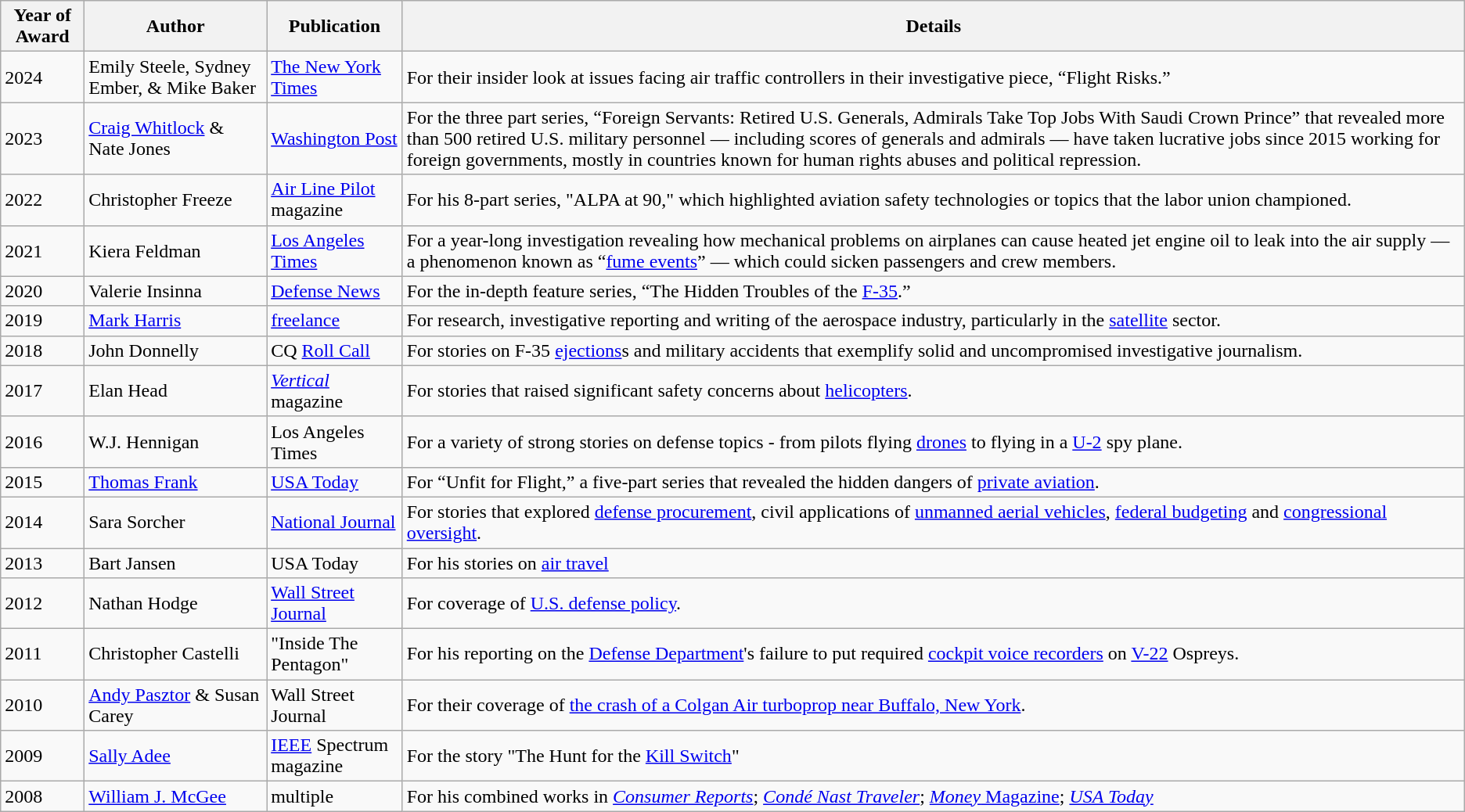<table class="wikitable sortable">
<tr>
<th>Year of Award</th>
<th>Author</th>
<th>Publication</th>
<th>Details</th>
</tr>
<tr>
<td>2024</td>
<td>Emily Steele, Sydney Ember, & Mike Baker</td>
<td><a href='#'>The New York Times</a></td>
<td>For their insider look at issues facing air traffic controllers in their investigative piece, “Flight Risks.”</td>
</tr>
<tr>
<td>2023</td>
<td><a href='#'>Craig Whitlock</a> & Nate Jones</td>
<td><a href='#'>Washington Post</a></td>
<td>For the three part series, “Foreign Servants: Retired U.S. Generals, Admirals Take Top Jobs With Saudi Crown Prince”  that revealed more than 500 retired U.S. military personnel — including scores of generals and admirals — have taken lucrative jobs since 2015 working for foreign governments, mostly in countries known for human rights abuses and political repression.</td>
</tr>
<tr>
<td>2022</td>
<td>Christopher Freeze</td>
<td><a href='#'>Air Line Pilot</a> magazine</td>
<td>For his 8-part series, "ALPA at 90," which highlighted aviation safety technologies or topics that the labor union championed.</td>
</tr>
<tr>
<td>2021</td>
<td>Kiera Feldman</td>
<td><a href='#'>Los Angeles Times</a></td>
<td>For a year-long investigation revealing how mechanical problems on airplanes can cause heated jet engine oil to leak into the air supply — a phenomenon known as “<a href='#'>fume events</a>” — which could sicken passengers and crew members.</td>
</tr>
<tr>
<td>2020</td>
<td>Valerie Insinna</td>
<td><a href='#'>Defense News</a></td>
<td>For the in-depth feature series, “The Hidden Troubles of the <a href='#'>F-35</a>.”</td>
</tr>
<tr>
<td>2019</td>
<td><a href='#'>Mark Harris</a></td>
<td><a href='#'>freelance</a></td>
<td>For research, investigative reporting and writing of the aerospace industry, particularly in the <a href='#'>satellite</a> sector.</td>
</tr>
<tr>
<td>2018</td>
<td>John Donnelly</td>
<td>CQ <a href='#'>Roll Call</a></td>
<td>For stories on F-35 <a href='#'>ejections</a>s and military accidents that exemplify solid and uncompromised investigative journalism.</td>
</tr>
<tr>
<td>2017</td>
<td>Elan Head</td>
<td><em><a href='#'>Vertical</a></em> magazine</td>
<td>For stories that raised significant safety concerns about <a href='#'>helicopters</a>.</td>
</tr>
<tr>
<td>2016</td>
<td>W.J. Hennigan</td>
<td>Los Angeles Times</td>
<td>For a variety of strong stories on defense topics - from pilots flying <a href='#'>drones</a> to flying in a <a href='#'>U-2</a> spy plane.</td>
</tr>
<tr>
<td>2015</td>
<td><a href='#'>Thomas Frank</a></td>
<td><a href='#'>USA Today</a></td>
<td>For “Unfit for Flight,” a five-part series that revealed the hidden dangers of <a href='#'>private aviation</a>.</td>
</tr>
<tr>
<td>2014</td>
<td>Sara Sorcher</td>
<td><a href='#'>National Journal</a></td>
<td>For stories that explored <a href='#'>defense procurement</a>, civil applications of <a href='#'>unmanned aerial vehicles</a>, <a href='#'>federal budgeting</a> and <a href='#'>congressional oversight</a>.</td>
</tr>
<tr>
<td>2013</td>
<td>Bart Jansen</td>
<td>USA Today</td>
<td>For his stories on <a href='#'>air travel</a></td>
</tr>
<tr>
<td>2012</td>
<td>Nathan Hodge</td>
<td><a href='#'>Wall Street Journal</a></td>
<td>For coverage of <a href='#'>U.S. defense policy</a>.</td>
</tr>
<tr>
<td>2011</td>
<td>Christopher Castelli</td>
<td>"Inside The Pentagon"</td>
<td>For his reporting on the <a href='#'>Defense Department</a>'s failure to put required <a href='#'>cockpit voice recorders</a> on <a href='#'>V-22</a> Ospreys.</td>
</tr>
<tr>
<td>2010</td>
<td><a href='#'>Andy Pasztor</a> & Susan Carey</td>
<td>Wall Street Journal</td>
<td>For their coverage of <a href='#'>the crash of a Colgan Air turboprop near Buffalo, New York</a>.</td>
</tr>
<tr>
<td>2009</td>
<td><a href='#'>Sally Adee</a></td>
<td><a href='#'>IEEE</a> Spectrum magazine</td>
<td>For the story "The Hunt for the <a href='#'>Kill Switch</a>"</td>
</tr>
<tr>
<td>2008</td>
<td><a href='#'>William J. McGee</a></td>
<td>multiple</td>
<td>For his combined works in <em><a href='#'>Consumer Reports</a></em>; <em><a href='#'>Condé Nast Traveler</a></em>; <a href='#'><em>Money</em> Magazine</a>; <em><a href='#'>USA Today</a></em></td>
</tr>
</table>
